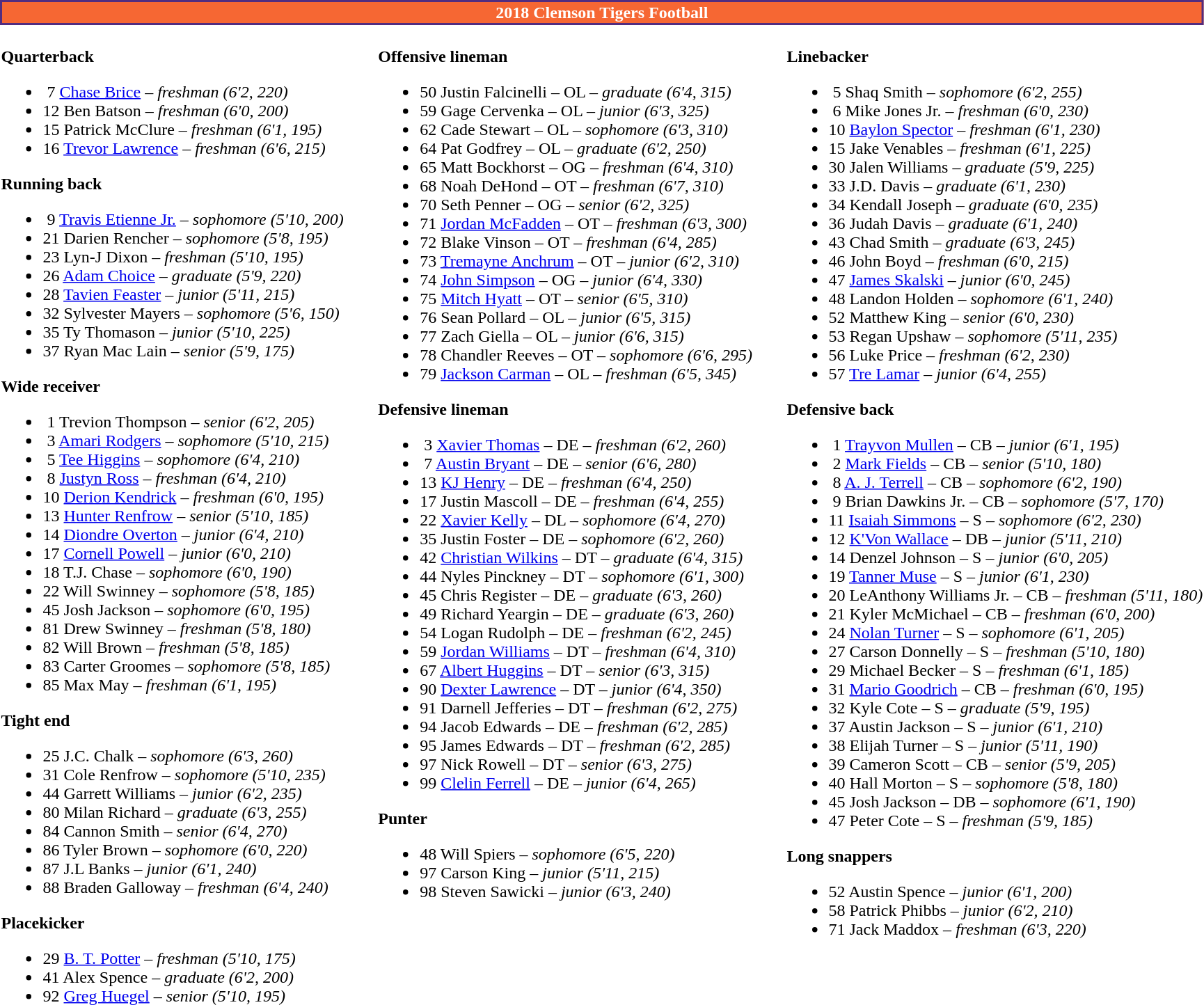<table class="toccolours" style="text-align: left;">
<tr>
<td colspan=11 style="color:#FFFFFF;background:#F66733; text-align: center;border:2px solid #522D80"><strong>2018 Clemson Tigers Football</strong></td>
</tr>
<tr>
<td valign="top"><br><strong>Quarterback</strong><ul><li> 7  <a href='#'>Chase Brice</a> – <em> freshman (6'2, 220)</em></li><li>12 Ben Batson – <em>freshman (6'0, 200)</em></li><li>15 Patrick McClure – <em>freshman (6'1, 195)</em></li><li>16  <a href='#'>Trevor Lawrence</a> – <em>freshman (6'6, 215)</em></li></ul><strong>Running back</strong><ul><li> 9  <a href='#'>Travis Etienne Jr.</a> – <em>sophomore (5'10, 200)</em></li><li>21  Darien Rencher – <em> sophomore (5'8, 195)</em></li><li>23  Lyn-J Dixon – <em>freshman (5'10, 195)</em></li><li>26  <a href='#'>Adam Choice</a> – <em> graduate (5'9, 220)</em></li><li>28  <a href='#'>Tavien Feaster</a> – <em>junior (5'11, 215)</em></li><li>32  Sylvester Mayers – <em>sophomore (5'6, 150)</em></li><li>35  Ty Thomason – <em> junior (5'10, 225)</em></li><li>37  Ryan Mac Lain – <em>senior (5'9, 175)</em></li></ul><strong>Wide receiver</strong><ul><li> 1  Trevion Thompson – <em> senior (6'2, 205)</em></li><li> 3  <a href='#'>Amari Rodgers</a> – <em>sophomore (5'10, 215)</em></li><li> 5  <a href='#'>Tee Higgins</a> – <em>sophomore (6'4, 210)</em></li><li> 8  <a href='#'>Justyn Ross</a> – <em>freshman (6'4, 210)</em></li><li>10  <a href='#'>Derion Kendrick</a> – <em>freshman (6'0, 195)</em></li><li>13  <a href='#'>Hunter Renfrow</a> – <em> senior (5'10, 185)</em></li><li>14  <a href='#'>Diondre Overton</a> – <em>junior (6'4, 210)</em></li><li>17  <a href='#'>Cornell Powell</a> – <em>junior (6'0, 210)</em></li><li>18  T.J. Chase – <em> sophomore (6'0, 190)</em></li><li>22  Will Swinney – <em>sophomore (5'8, 185)</em></li><li>45  Josh Jackson – <em> sophomore (6'0, 195)</em></li><li>81  Drew Swinney – <em>freshman (5'8, 180)</em></li><li>82  Will Brown – <em> freshman (5'8, 185)</em></li><li>83  Carter Groomes – <em> sophomore (5'8, 185)</em></li><li>85  Max May – <em>freshman (6'1, 195)</em></li></ul><strong>Tight end</strong><ul><li>25  J.C. Chalk – <em> sophomore (6'3, 260)</em></li><li>31  Cole Renfrow – <em> sophomore (5'10, 235)</em></li><li>44  Garrett Williams – <em> junior (6'2, 235)</em></li><li>80  Milan Richard – <em> graduate (6'3, 255)</em></li><li>84  Cannon Smith – <em> senior (6'4, 270)</em></li><li>86  Tyler Brown – <em> sophomore (6'0, 220)</em></li><li>87  J.L Banks – <em> junior (6'1, 240)</em></li><li>88  Braden Galloway – <em>freshman (6'4, 240)</em></li></ul><strong>Placekicker</strong><ul><li>29  <a href='#'>B. T. Potter</a> – <em>freshman (5'10, 175)</em></li><li>41  Alex Spence – <em> graduate (6'2, 200)</em></li><li>92  <a href='#'>Greg Huegel</a> – <em> senior (5'10, 195)</em></li></ul></td>
<td width="25"> </td>
<td valign="top"><br><strong>Offensive lineman</strong><ul><li>50  Justin Falcinelli – OL – <em> graduate (6'4, 315)</em></li><li>59  Gage Cervenka – OL – <em> junior (6'3, 325)</em></li><li>62  Cade Stewart – OL – <em> sophomore (6'3, 310)</em></li><li>64  Pat Godfrey – OL – <em> graduate (6'2, 250)</em></li><li>65  Matt Bockhorst – OG – <em> freshman (6'4, 310)</em></li><li>68  Noah DeHond – OT – <em> freshman (6'7, 310)</em></li><li>70  Seth Penner – OG – <em>senior (6'2, 325)</em></li><li>71  <a href='#'>Jordan McFadden</a> – OT – <em>freshman (6'3, 300)</em></li><li>72  Blake Vinson – OT – <em> freshman (6'4, 285)</em></li><li>73  <a href='#'>Tremayne Anchrum</a> – OT – <em>junior (6'2, 310)</em></li><li>74  <a href='#'>John Simpson</a> – OG – <em>junior (6'4, 330)</em></li><li>75  <a href='#'>Mitch Hyatt</a> – OT – <em>senior (6'5, 310)</em></li><li>76  Sean Pollard – OL – <em>junior (6'5, 315)</em></li><li>77  Zach Giella – OL – <em> junior (6'6, 315)</em></li><li>78  Chandler Reeves – OT – <em> sophomore (6'6, 295)</em></li><li>79  <a href='#'>Jackson Carman</a> – OL – <em>freshman (6'5, 345)</em></li></ul><strong>Defensive lineman</strong><ul><li> 3  <a href='#'>Xavier Thomas</a> – DE – <em>freshman (6'2, 260)</em></li><li> 7  <a href='#'>Austin Bryant</a> – DE – <em>senior (6'6, 280)</em></li><li>13  <a href='#'>KJ Henry</a> – DE – <em>freshman (6'4, 250)</em></li><li>17  Justin Mascoll – DE – <em>freshman (6'4, 255)</em></li><li>22  <a href='#'>Xavier Kelly</a> – DL – <em> sophomore (6'4, 270)</em></li><li>35  Justin Foster – DE – <em>sophomore (6'2, 260)</em></li><li>42  <a href='#'>Christian Wilkins</a> – DT – <em>graduate (6'4, 315)</em></li><li>44  Nyles Pinckney – DT – <em> sophomore (6'1, 300)</em></li><li>45  Chris Register – DE – <em> graduate (6'3, 260)</em></li><li>49  Richard Yeargin – DE – <em> graduate (6'3, 260)</em></li><li>54  Logan Rudolph – DE – <em> freshman (6'2, 245)</em></li><li>59  <a href='#'>Jordan Williams</a> – DT – <em> freshman (6'4, 310)</em></li><li>67  <a href='#'>Albert Huggins</a> – DT – <em>senior (6'3, 315)</em></li><li>90  <a href='#'>Dexter Lawrence</a> – DT – <em>junior (6'4, 350)</em></li><li>91  Darnell Jefferies – DT – <em>freshman (6'2, 275)</em></li><li>94 Jacob Edwards – DE – <em> freshman (6'2, 285)</em></li><li>95 James Edwards – DT – <em> freshman (6'2, 285)</em></li><li>97  Nick Rowell – DT – <em>senior (6'3, 275)</em></li><li>99  <a href='#'>Clelin Ferrell</a> – DE – <em> junior (6'4, 265)</em></li></ul><strong>Punter</strong><ul><li>48  Will Spiers – <em> sophomore (6'5, 220)</em></li><li>97  Carson King – <em> junior (5'11, 215)</em></li><li>98  Steven Sawicki – <em> junior (6'3, 240)</em></li></ul></td>
<td width="25"> </td>
<td valign="top"><br><strong>Linebacker</strong><ul><li> 5  Shaq Smith – <em> sophomore (6'2, 255)</em></li><li> 6  Mike Jones Jr. – <em>freshman (6'0, 230)</em></li><li>10  <a href='#'>Baylon Spector</a>  – <em> freshman (6'1, 230)</em></li><li>15  Jake Venables – <em>freshman (6'1, 225)</em></li><li>30  Jalen Williams – <em>graduate (5'9, 225)</em></li><li>33  J.D. Davis – <em>graduate (6'1, 230)</em></li><li>34  Kendall Joseph – <em> graduate (6'0, 235)</em></li><li>36  Judah Davis – <em>graduate (6'1, 240)</em></li><li>43  Chad Smith – <em> graduate (6'3, 245)</em></li><li>46  John Boyd – <em> freshman (6'0, 215)</em></li><li>47  <a href='#'>James Skalski</a> – <em>junior (6'0, 245)</em></li><li>48  Landon Holden – <em> sophomore (6'1, 240)</em></li><li>52  Matthew King – <em>senior (6'0, 230)</em></li><li>53  Regan Upshaw – <em> sophomore (5'11, 235)</em></li><li>56  Luke Price – <em> freshman (6'2, 230)</em></li><li>57  <a href='#'>Tre Lamar</a> – <em>junior (6'4, 255)</em></li></ul><strong>Defensive back</strong><ul><li> 1  <a href='#'>Trayvon Mullen</a> – CB – <em>junior (6'1, 195)</em></li><li> 2  <a href='#'>Mark Fields</a> – CB – <em>senior (5'10, 180)</em></li><li> 8  <a href='#'>A. J. Terrell</a> – CB – <em>sophomore (6'2, 190)</em></li><li> 9  Brian Dawkins Jr. – CB – <em> sophomore (5'7, 170)</em></li><li>11  <a href='#'>Isaiah Simmons</a> – S – <em> sophomore (6'2, 230)</em></li><li>12  <a href='#'>K'Von Wallace</a> – DB – <em>junior (5'11, 210)</em></li><li>14  Denzel Johnson – S – <em> junior (6'0, 205)</em></li><li>19  <a href='#'>Tanner Muse</a> – S – <em> junior (6'1, 230)</em></li><li>20  LeAnthony Williams Jr. – CB – <em> freshman (5'11, 180)</em></li><li>21  Kyler McMichael – CB – <em>freshman (6'0, 200)</em></li><li>24  <a href='#'>Nolan Turner</a> – S – <em> sophomore (6'1, 205)</em></li><li>27  Carson Donnelly – S – <em>freshman (5'10, 180)</em></li><li>29  Michael Becker – S – <em>freshman (6'1, 185)</em></li><li>31  <a href='#'>Mario Goodrich</a> – CB – <em>freshman (6'0, 195)</em></li><li>32  Kyle Cote – S – <em> graduate (5'9, 195)</em></li><li>37  Austin Jackson – S – <em> junior (6'1, 210)</em></li><li>38  Elijah Turner – S – <em>junior (5'11, 190)</em></li><li>39  Cameron Scott – CB – <em> senior (5'9, 205)</em></li><li>40  Hall Morton – S – <em> sophomore (5'8, 180)</em></li><li>45  Josh Jackson – DB – <em> sophomore (6'1, 190)</em></li><li>47  Peter Cote – S – <em> freshman (5'9, 185)</em></li></ul><strong>Long snappers</strong><ul><li>52  Austin Spence – <em> junior (6'1, 200)</em></li><li>58  Patrick Phibbs – <em> junior (6'2, 210)</em></li><li>71 Jack Maddox – <em> freshman (6'3, 220)</em></li></ul></td>
</tr>
<tr>
</tr>
</table>
